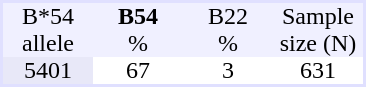<table border="0" cellspacing="0" cellpadding="0" style="text-align:center; background:#ffffff; margin-right: 1em; border:2px #e0e0ff solid;">
<tr style="background:#f0f0ff">
<td style="width:60px">B*54</td>
<td style="width:60px"><strong>B54</strong></td>
<td style="width:60px">B22</td>
<td style="width:60px">Sample</td>
</tr>
<tr style="background:#f0f0ff">
<td>allele</td>
<td>%</td>
<td>%</td>
<td>size (N)</td>
</tr>
<tr>
<td style = "background:#e8e8f8">5401</td>
<td>67</td>
<td>3</td>
<td>631</td>
</tr>
</table>
